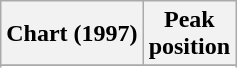<table class="wikitable sortable">
<tr>
<th align="left">Chart (1997)</th>
<th align="center">Peak<br>position</th>
</tr>
<tr>
</tr>
<tr>
</tr>
</table>
